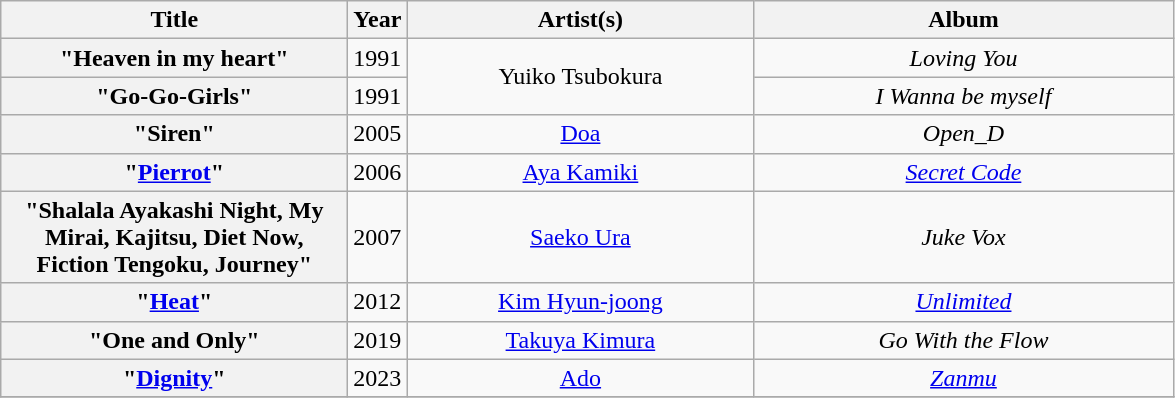<table class="wikitable plainrowheaders" style="text-align:center;">
<tr>
<th scope="col" style="width:14em;">Title</th>
<th scope="col" style="width:1em;">Year</th>
<th scope="col" style="width:14em;">Artist(s)</th>
<th scope="col" style="width:17em;">Album</th>
</tr>
<tr>
<th scope="row">"Heaven in my heart"</th>
<td>1991</td>
<td rowspan="2">Yuiko Tsubokura</td>
<td><em>Loving You</em></td>
</tr>
<tr>
<th scope="row">"Go-Go-Girls"</th>
<td>1991</td>
<td><em>I Wanna be myself</em></td>
</tr>
<tr>
<th scope="row">"Siren"</th>
<td>2005</td>
<td><a href='#'>Doa</a></td>
<td><em>Open_D</em></td>
</tr>
<tr>
<th scope="row">"<a href='#'>Pierrot</a>"</th>
<td>2006</td>
<td><a href='#'>Aya Kamiki</a></td>
<td><em><a href='#'>Secret Code</a></em></td>
</tr>
<tr>
<th scope="row">"Shalala Ayakashi Night, My Mirai, Kajitsu, Diet Now, Fiction Tengoku, Journey"</th>
<td>2007</td>
<td><a href='#'>Saeko Ura</a></td>
<td><em>Juke Vox</em></td>
</tr>
<tr>
<th scope="row">"<a href='#'>Heat</a>"</th>
<td>2012</td>
<td><a href='#'>Kim Hyun-joong</a></td>
<td><em><a href='#'>Unlimited</a></em></td>
</tr>
<tr>
<th scope="row">"One and Only"</th>
<td>2019</td>
<td><a href='#'>Takuya Kimura</a></td>
<td><em>Go With the Flow</em></td>
</tr>
<tr>
<th scope="row">"<a href='#'>Dignity</a>"</th>
<td>2023</td>
<td><a href='#'>Ado</a></td>
<td><em><a href='#'>Zanmu</a></em></td>
</tr>
<tr>
</tr>
</table>
